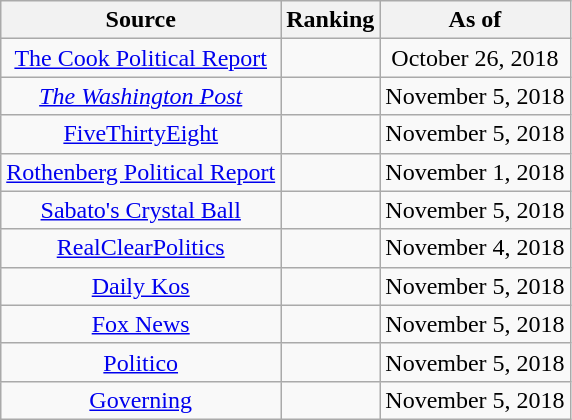<table class="wikitable" style="text-align:center">
<tr>
<th>Source</th>
<th>Ranking</th>
<th>As of</th>
</tr>
<tr>
<td><a href='#'>The Cook Political Report</a></td>
<td></td>
<td>October 26, 2018</td>
</tr>
<tr>
<td><em><a href='#'>The Washington Post</a></em></td>
<td></td>
<td>November 5, 2018</td>
</tr>
<tr>
<td><a href='#'>FiveThirtyEight</a></td>
<td></td>
<td>November 5, 2018</td>
</tr>
<tr>
<td><a href='#'>Rothenberg Political Report</a></td>
<td></td>
<td>November 1, 2018</td>
</tr>
<tr>
<td><a href='#'>Sabato's Crystal Ball</a></td>
<td></td>
<td>November 5, 2018</td>
</tr>
<tr>
<td><a href='#'>RealClearPolitics</a></td>
<td></td>
<td>November 4, 2018</td>
</tr>
<tr>
<td><a href='#'>Daily Kos</a></td>
<td></td>
<td>November 5, 2018</td>
</tr>
<tr>
<td><a href='#'>Fox News</a></td>
<td></td>
<td>November 5, 2018</td>
</tr>
<tr>
<td><a href='#'>Politico</a></td>
<td></td>
<td>November 5, 2018</td>
</tr>
<tr>
<td><a href='#'>Governing</a></td>
<td></td>
<td>November 5, 2018</td>
</tr>
</table>
